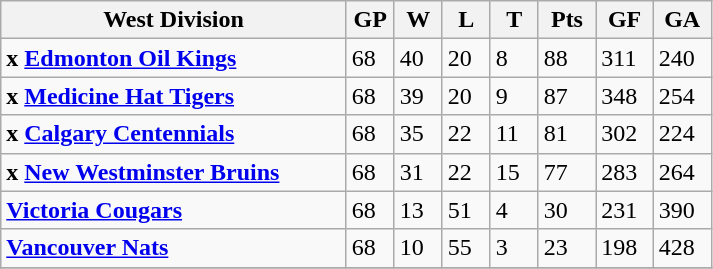<table class="wikitable">
<tr>
<th width="45%">West Division</th>
<th width="6.25%">GP</th>
<th width="6.25%">W</th>
<th width="6.25%">L</th>
<th width="6.25%">T</th>
<th width="7.5%">Pts</th>
<th width="7.5%">GF</th>
<th width="7.5%">GA</th>
</tr>
<tr>
<td><strong>x <a href='#'>Edmonton Oil Kings</a></strong></td>
<td>68</td>
<td>40</td>
<td>20</td>
<td>8</td>
<td>88</td>
<td>311</td>
<td>240</td>
</tr>
<tr>
<td><strong>x <a href='#'>Medicine Hat Tigers</a></strong></td>
<td>68</td>
<td>39</td>
<td>20</td>
<td>9</td>
<td>87</td>
<td>348</td>
<td>254</td>
</tr>
<tr>
<td><strong>x <a href='#'>Calgary Centennials</a></strong></td>
<td>68</td>
<td>35</td>
<td>22</td>
<td>11</td>
<td>81</td>
<td>302</td>
<td>224</td>
</tr>
<tr>
<td><strong>x <a href='#'>New Westminster Bruins</a></strong></td>
<td>68</td>
<td>31</td>
<td>22</td>
<td>15</td>
<td>77</td>
<td>283</td>
<td>264</td>
</tr>
<tr>
<td><strong><a href='#'>Victoria Cougars</a></strong></td>
<td>68</td>
<td>13</td>
<td>51</td>
<td>4</td>
<td>30</td>
<td>231</td>
<td>390</td>
</tr>
<tr>
<td><strong><a href='#'>Vancouver Nats</a></strong></td>
<td>68</td>
<td>10</td>
<td>55</td>
<td>3</td>
<td>23</td>
<td>198</td>
<td>428</td>
</tr>
<tr>
</tr>
</table>
